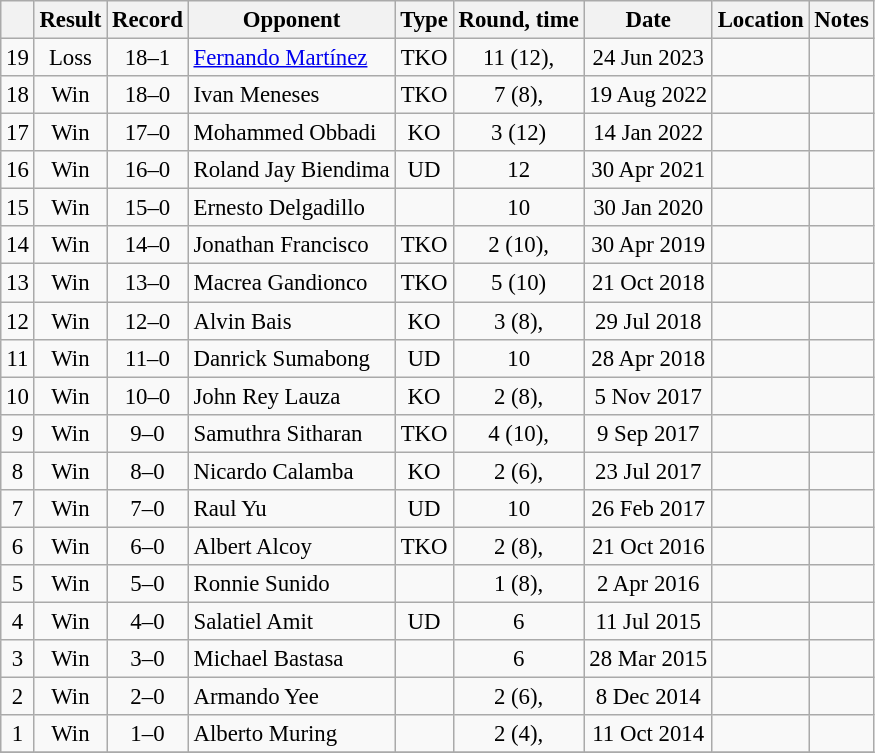<table class="wikitable" style="text-align:center; font-size:95%">
<tr>
<th></th>
<th>Result</th>
<th>Record</th>
<th>Opponent</th>
<th>Type</th>
<th>Round, time</th>
<th>Date</th>
<th>Location</th>
<th>Notes</th>
</tr>
<tr>
<td>19</td>
<td>Loss</td>
<td>18–1</td>
<td style="text-align:left;"><a href='#'>Fernando Martínez</a></td>
<td>TKO</td>
<td>11 (12), </td>
<td>24 Jun 2023</td>
<td style="text-align:left;"></td>
<td style="text-align:left;"></td>
</tr>
<tr>
<td>18</td>
<td>Win</td>
<td>18–0</td>
<td style="text-align:left;">Ivan Meneses</td>
<td>TKO</td>
<td>7 (8), </td>
<td>19 Aug 2022</td>
<td style="text-align:left;"></td>
<td style="text-align:left;"></td>
</tr>
<tr>
<td>17</td>
<td>Win</td>
<td>17–0</td>
<td style="text-align:left;">Mohammed Obbadi</td>
<td>KO</td>
<td>3 (12) </td>
<td>14 Jan 2022</td>
<td style="text-align:left;"></td>
<td></td>
</tr>
<tr>
<td>16</td>
<td>Win</td>
<td>16–0</td>
<td style="text-align:left;">Roland Jay Biendima</td>
<td>UD</td>
<td>12</td>
<td>30 Apr 2021</td>
<td style="text-align:left;"></td>
<td></td>
</tr>
<tr>
<td>15</td>
<td>Win</td>
<td>15–0</td>
<td style="text-align:left;">Ernesto Delgadillo</td>
<td></td>
<td>10</td>
<td>30 Jan 2020</td>
<td style="text-align:left;"></td>
<td style="text-align:left;"></td>
</tr>
<tr>
<td>14</td>
<td>Win</td>
<td>14–0</td>
<td style="text-align:left;">Jonathan Francisco</td>
<td>TKO</td>
<td>2 (10), </td>
<td>30 Apr 2019</td>
<td style="text-align:left;"></td>
<td></td>
</tr>
<tr>
<td>13</td>
<td>Win</td>
<td>13–0</td>
<td style="text-align:left;">Macrea Gandionco</td>
<td>TKO</td>
<td>5 (10)</td>
<td>21 Oct 2018</td>
<td style="text-align:left;"></td>
<td></td>
</tr>
<tr>
<td>12</td>
<td>Win</td>
<td>12–0</td>
<td style="text-align:left;">Alvin Bais</td>
<td>KO</td>
<td>3 (8), </td>
<td>29 Jul 2018</td>
<td style="text-align:left;"></td>
<td></td>
</tr>
<tr>
<td>11</td>
<td>Win</td>
<td>11–0</td>
<td style="text-align:left;">Danrick Sumabong</td>
<td>UD</td>
<td>10</td>
<td>28 Apr 2018</td>
<td style="text-align:left;"></td>
<td style="text-align:left;"></td>
</tr>
<tr>
<td>10</td>
<td>Win</td>
<td>10–0</td>
<td style="text-align:left;">John Rey Lauza</td>
<td>KO</td>
<td>2 (8), </td>
<td>5 Nov 2017</td>
<td style="text-align:left;"></td>
<td></td>
</tr>
<tr>
<td>9</td>
<td>Win</td>
<td>9–0</td>
<td style="text-align:left;">Samuthra Sitharan</td>
<td>TKO</td>
<td>4 (10), </td>
<td>9 Sep 2017</td>
<td style="text-align:left;"></td>
<td style="text-align:left;"></td>
</tr>
<tr>
<td>8</td>
<td>Win</td>
<td>8–0</td>
<td style="text-align:left;">Nicardo Calamba</td>
<td>KO</td>
<td>2 (6), </td>
<td>23 Jul 2017</td>
<td style="text-align:left;"></td>
<td></td>
</tr>
<tr>
<td>7</td>
<td>Win</td>
<td>7–0</td>
<td style="text-align:left;">Raul Yu</td>
<td>UD</td>
<td>10</td>
<td>26 Feb 2017</td>
<td style="text-align:left;"></td>
<td style="text-align:left;"></td>
</tr>
<tr>
<td>6</td>
<td>Win</td>
<td>6–0</td>
<td style="text-align:left;">Albert Alcoy</td>
<td>TKO</td>
<td>2 (8), </td>
<td>21 Oct 2016</td>
<td style="text-align:left;"></td>
<td></td>
</tr>
<tr>
<td>5</td>
<td>Win</td>
<td>5–0</td>
<td style="text-align:left;">Ronnie Sunido</td>
<td></td>
<td>1 (8), </td>
<td>2 Apr 2016</td>
<td style="text-align:left;"></td>
<td style="text-align:left;"></td>
</tr>
<tr>
<td>4</td>
<td>Win</td>
<td>4–0</td>
<td style="text-align:left;">Salatiel Amit</td>
<td>UD</td>
<td>6</td>
<td>11 Jul 2015</td>
<td style="text-align:left;"></td>
<td></td>
</tr>
<tr>
<td>3</td>
<td>Win</td>
<td>3–0</td>
<td style="text-align:left;">Michael Bastasa</td>
<td></td>
<td>6</td>
<td>28 Mar 2015</td>
<td style="text-align:left;"></td>
<td></td>
</tr>
<tr>
<td>2</td>
<td>Win</td>
<td>2–0</td>
<td style="text-align:left;">Armando Yee</td>
<td></td>
<td>2 (6), </td>
<td>8 Dec 2014</td>
<td style="text-align:left;"></td>
<td></td>
</tr>
<tr>
<td>1</td>
<td>Win</td>
<td>1–0</td>
<td style="text-align:left;">Alberto Muring</td>
<td></td>
<td>2 (4), </td>
<td>11 Oct 2014</td>
<td style="text-align:left;"></td>
<td></td>
</tr>
<tr>
</tr>
</table>
